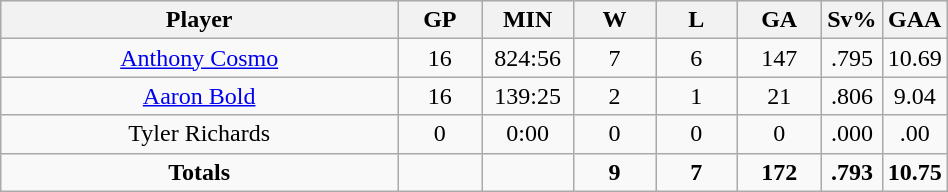<table class="wikitable sortable" width="50%">
<tr align="center"  bgcolor="#dddddd">
<th width="50%">Player</th>
<th width="10%">GP</th>
<th width="10%">MIN</th>
<th width="10%">W</th>
<th width="10%">L</th>
<th width="10%">GA</th>
<th width="10%">Sv%</th>
<th width="10%">GAA</th>
</tr>
<tr align=center>
<td><a href='#'>Anthony Cosmo</a></td>
<td>16</td>
<td>824:56</td>
<td>7</td>
<td>6</td>
<td>147</td>
<td>.795</td>
<td>10.69</td>
</tr>
<tr align=center>
<td><a href='#'>Aaron Bold</a></td>
<td>16</td>
<td>139:25</td>
<td>2</td>
<td>1</td>
<td>21</td>
<td>.806</td>
<td>9.04</td>
</tr>
<tr align=center>
<td>Tyler Richards</td>
<td>0</td>
<td>0:00</td>
<td>0</td>
<td>0</td>
<td>0</td>
<td>.000</td>
<td>.00</td>
</tr>
<tr align=center>
<td><strong>Totals</strong></td>
<td></td>
<td></td>
<td><strong>9</strong></td>
<td><strong>7</strong></td>
<td><strong> 172</strong></td>
<td><strong> .793</strong></td>
<td><strong> 10.75</strong></td>
</tr>
</table>
